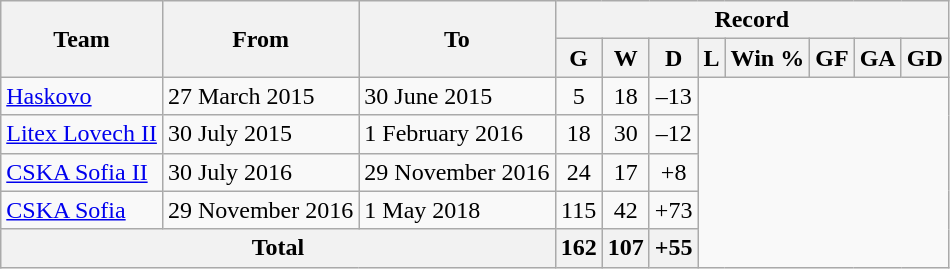<table class="wikitable" style="text-align: center">
<tr>
<th rowspan=2>Team</th>
<th rowspan=2>From</th>
<th rowspan=2>To</th>
<th colspan=8>Record</th>
</tr>
<tr>
<th>G</th>
<th>W</th>
<th>D</th>
<th>L</th>
<th>Win %</th>
<th>GF</th>
<th>GA</th>
<th>GD</th>
</tr>
<tr>
<td align=left><a href='#'>Haskovo</a></td>
<td align=left>27 March 2015</td>
<td align=left>30 June 2015<br></td>
<td align=centre>5</td>
<td align=centre>18</td>
<td align=centre>–13</td>
</tr>
<tr>
<td align=left><a href='#'>Litex Lovech II</a></td>
<td align=left>30 July 2015</td>
<td align=left>1 February 2016<br></td>
<td align=centre>18</td>
<td align=centre>30</td>
<td align=centre>–12</td>
</tr>
<tr>
<td align=left><a href='#'>CSKA Sofia II</a></td>
<td align=left>30 July 2016</td>
<td align=left>29 November 2016<br></td>
<td align=centre>24</td>
<td align=centre>17</td>
<td align=centre>+8</td>
</tr>
<tr>
<td align=left><a href='#'>CSKA Sofia</a></td>
<td align=left>29 November 2016</td>
<td align=left>1 May 2018<br></td>
<td align=centre>115</td>
<td align=centre>42</td>
<td align=centre>+73</td>
</tr>
<tr>
<th colspan=3>Total<br></th>
<th align=left>162</th>
<th align=left>107</th>
<th align=left>+55</th>
</tr>
</table>
